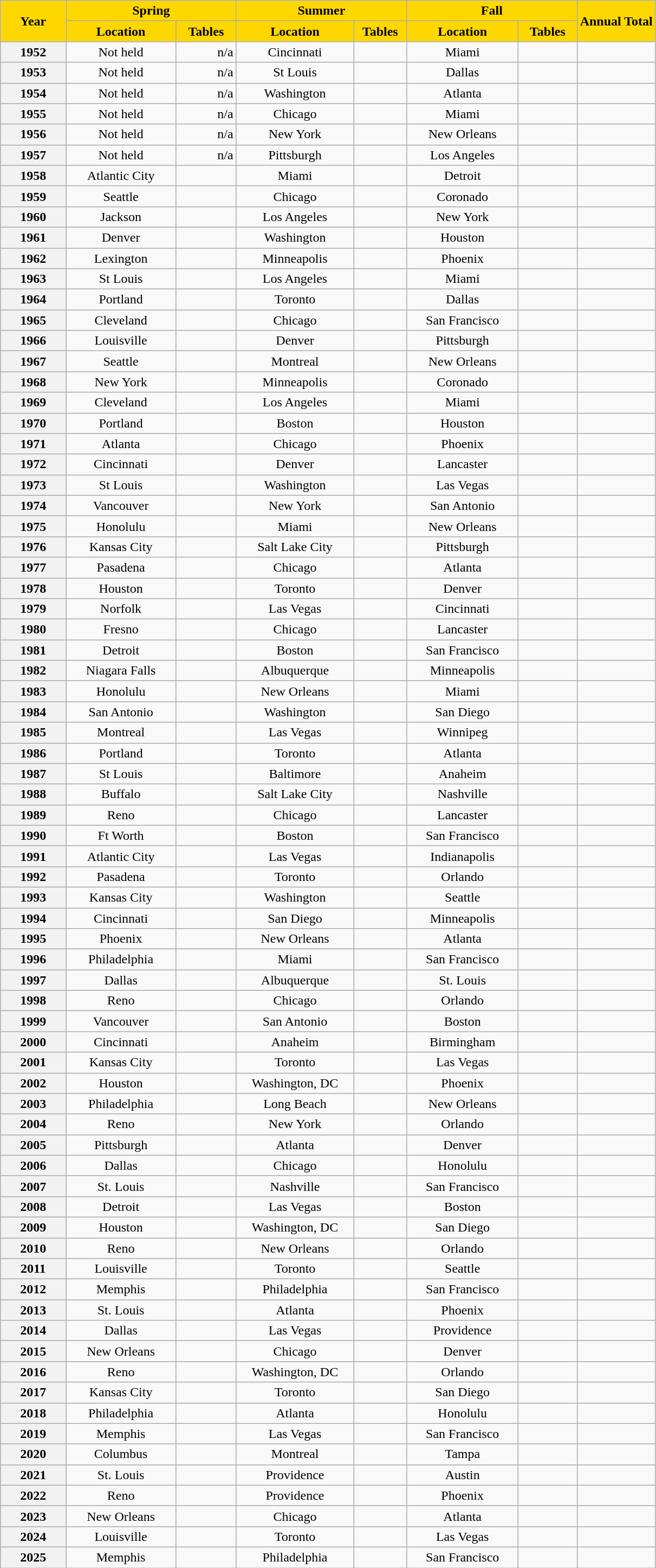<table class="sortable wikitable" style="text-align:center;">
<tr>
<th rowspan=2 style="background:gold; color:black; width:10%; text-align:center">Year</th>
<th colspan=2 style="background:gold; color:black; width:26%">Spring</th>
<th colspan=2 style="background:gold; color:black; width:26%">Summer</th>
<th colspan=2 style="background:gold; color:black; width:26%">Fall</th>
<th rowspan=2 style="background:gold; color:black; width:12%">Annual Total</th>
</tr>
<tr>
<th style="background:gold; color:black">Location</th>
<th style="background:gold; color:black">Tables</th>
<th style="background:gold; color:black">Location</th>
<th style="background:gold; color:black">Tables</th>
<th style="background:gold; color:black">Location</th>
<th style="background:gold; color:black">Tables</th>
</tr>
<tr>
<th>1952</th>
<td>Not held</td>
<td align=right>n/a</td>
<td>Cincinnati</td>
<td align=right></td>
<td>Miami</td>
<td align=right></td>
<td align=right></td>
</tr>
<tr>
<th>1953</th>
<td>Not held</td>
<td align=right>n/a</td>
<td>St Louis</td>
<td align=right></td>
<td>Dallas</td>
<td align=right></td>
<td align=right></td>
</tr>
<tr>
<th>1954</th>
<td>Not held</td>
<td align=right>n/a</td>
<td>Washington</td>
<td align=right></td>
<td>Atlanta</td>
<td align=right></td>
<td align=right></td>
</tr>
<tr>
<th>1955</th>
<td>Not held</td>
<td align=right>n/a</td>
<td>Chicago</td>
<td align=right></td>
<td>Miami</td>
<td align=right></td>
<td align=right></td>
</tr>
<tr>
<th>1956</th>
<td>Not held</td>
<td align=right>n/a</td>
<td>New York</td>
<td align=right></td>
<td>New Orleans</td>
<td align=right></td>
<td align=right></td>
</tr>
<tr>
<th>1957</th>
<td>Not held</td>
<td align=right>n/a</td>
<td>Pittsburgh</td>
<td align=right></td>
<td>Los Angeles</td>
<td align=right></td>
<td align=right></td>
</tr>
<tr>
<th>1958</th>
<td>Atlantic City</td>
<td align=right></td>
<td>Miami</td>
<td align=right></td>
<td>Detroit</td>
<td align=right></td>
<td align=right></td>
</tr>
<tr>
<th>1959</th>
<td>Seattle</td>
<td align=right></td>
<td>Chicago</td>
<td align=right></td>
<td>Coronado</td>
<td align=right></td>
<td align=right></td>
</tr>
<tr>
<th>1960</th>
<td>Jackson</td>
<td align=right></td>
<td>Los Angeles</td>
<td align=right></td>
<td>New York</td>
<td align=right></td>
<td align=right></td>
</tr>
<tr>
<th>1961</th>
<td>Denver</td>
<td align=right></td>
<td>Washington</td>
<td align=right></td>
<td>Houston</td>
<td align=right></td>
<td align=right></td>
</tr>
<tr>
<th>1962</th>
<td>Lexington</td>
<td align=right></td>
<td>Minneapolis</td>
<td align=right></td>
<td>Phoenix</td>
<td align=right></td>
<td align=right></td>
</tr>
<tr>
<th>1963</th>
<td>St Louis</td>
<td align=right></td>
<td>Los Angeles</td>
<td align=right></td>
<td>Miami</td>
<td align=right></td>
<td align=right></td>
</tr>
<tr>
<th>1964</th>
<td>Portland</td>
<td align=right></td>
<td>Toronto</td>
<td align=right></td>
<td>Dallas</td>
<td align=right></td>
<td align=right></td>
</tr>
<tr>
<th>1965</th>
<td>Cleveland</td>
<td align=right></td>
<td>Chicago</td>
<td align=right></td>
<td>San Francisco</td>
<td align=right></td>
<td align=right></td>
</tr>
<tr>
<th>1966</th>
<td>Louisville</td>
<td align=right></td>
<td>Denver</td>
<td align=right></td>
<td>Pittsburgh</td>
<td align=right></td>
<td align=right></td>
</tr>
<tr>
<th>1967</th>
<td>Seattle</td>
<td align=right></td>
<td>Montreal</td>
<td align=right></td>
<td>New Orleans</td>
<td align=right></td>
<td align=right></td>
</tr>
<tr>
<th>1968</th>
<td>New York</td>
<td align=right></td>
<td>Minneapolis</td>
<td align=right></td>
<td>Coronado</td>
<td align=right></td>
<td align=right></td>
</tr>
<tr>
<th>1969</th>
<td>Cleveland</td>
<td align=right></td>
<td>Los Angeles</td>
<td align=right></td>
<td>Miami</td>
<td align=right></td>
<td align=right></td>
</tr>
<tr>
<th>1970</th>
<td>Portland</td>
<td align=right></td>
<td>Boston</td>
<td align=right></td>
<td>Houston</td>
<td align=right></td>
<td align=right></td>
</tr>
<tr>
<th>1971</th>
<td>Atlanta</td>
<td align=right></td>
<td>Chicago</td>
<td align=right></td>
<td>Phoenix</td>
<td align=right></td>
<td align=right></td>
</tr>
<tr>
<th>1972</th>
<td>Cincinnati</td>
<td align=right></td>
<td>Denver</td>
<td align=right></td>
<td>Lancaster</td>
<td align=right></td>
<td align=right></td>
</tr>
<tr>
<th>1973</th>
<td>St Louis</td>
<td align=right></td>
<td>Washington</td>
<td align=right></td>
<td>Las Vegas</td>
<td align=right></td>
<td align=right></td>
</tr>
<tr>
<th>1974</th>
<td>Vancouver</td>
<td align=right></td>
<td>New York</td>
<td align=right></td>
<td>San Antonio</td>
<td align=right></td>
<td align=right></td>
</tr>
<tr>
<th>1975</th>
<td>Honolulu</td>
<td align=right></td>
<td>Miami</td>
<td align=right></td>
<td>New Orleans</td>
<td align=right></td>
<td align=right></td>
</tr>
<tr>
<th>1976</th>
<td>Kansas City</td>
<td align=right></td>
<td>Salt Lake City</td>
<td align=right></td>
<td>Pittsburgh</td>
<td align=right></td>
<td align=right></td>
</tr>
<tr>
<th>1977</th>
<td>Pasadena</td>
<td align=right></td>
<td>Chicago</td>
<td align=right></td>
<td>Atlanta</td>
<td align=right></td>
<td align=right></td>
</tr>
<tr>
<th>1978</th>
<td>Houston</td>
<td align=right></td>
<td>Toronto</td>
<td align=right></td>
<td>Denver</td>
<td align=right></td>
<td align=right></td>
</tr>
<tr>
<th>1979</th>
<td>Norfolk</td>
<td align=right></td>
<td>Las Vegas</td>
<td align=right></td>
<td>Cincinnati</td>
<td align=right></td>
<td align=right></td>
</tr>
<tr>
<th>1980</th>
<td>Fresno</td>
<td align=right></td>
<td>Chicago</td>
<td align=right></td>
<td>Lancaster</td>
<td align=right></td>
<td align=right></td>
</tr>
<tr>
<th>1981</th>
<td>Detroit</td>
<td align=right></td>
<td>Boston</td>
<td align=right></td>
<td>San Francisco</td>
<td align=right></td>
<td align=right></td>
</tr>
<tr>
<th>1982</th>
<td>Niagara Falls</td>
<td align=right></td>
<td>Albuquerque</td>
<td align=right></td>
<td>Minneapolis</td>
<td align=right></td>
<td align=right></td>
</tr>
<tr>
<th>1983</th>
<td>Honolulu</td>
<td align=right></td>
<td>New Orleans</td>
<td align=right></td>
<td>Miami</td>
<td align=right></td>
<td align=right></td>
</tr>
<tr>
<th>1984</th>
<td>San Antonio</td>
<td align=right></td>
<td>Washington</td>
<td align=right></td>
<td>San Diego</td>
<td align=right></td>
<td align=right></td>
</tr>
<tr>
<th>1985</th>
<td>Montreal</td>
<td align=right></td>
<td>Las Vegas</td>
<td align=right></td>
<td>Winnipeg</td>
<td align=right></td>
<td align=right></td>
</tr>
<tr>
<th>1986</th>
<td>Portland</td>
<td align=right></td>
<td>Toronto</td>
<td align=right></td>
<td>Atlanta</td>
<td align=right></td>
<td align=right></td>
</tr>
<tr>
<th>1987</th>
<td>St Louis</td>
<td align=right></td>
<td>Baltimore</td>
<td align=right></td>
<td>Anaheim</td>
<td align=right></td>
<td align=right></td>
</tr>
<tr>
<th>1988</th>
<td>Buffalo</td>
<td align=right></td>
<td>Salt Lake City</td>
<td align=right></td>
<td>Nashville</td>
<td align=right></td>
<td align=right></td>
</tr>
<tr>
<th>1989</th>
<td>Reno</td>
<td align=right></td>
<td>Chicago</td>
<td align=right></td>
<td>Lancaster</td>
<td align=right></td>
<td align=right></td>
</tr>
<tr>
<th>1990</th>
<td>Ft Worth</td>
<td align=right></td>
<td>Boston</td>
<td align=right></td>
<td>San Francisco</td>
<td align=right></td>
<td align=right></td>
</tr>
<tr>
<th>1991</th>
<td>Atlantic City</td>
<td align=right></td>
<td>Las Vegas</td>
<td align=right></td>
<td>Indianapolis</td>
<td align=right></td>
<td align=right></td>
</tr>
<tr>
<th>1992</th>
<td>Pasadena</td>
<td align=right></td>
<td>Toronto</td>
<td align=right></td>
<td>Orlando</td>
<td align=right></td>
<td align=right></td>
</tr>
<tr>
<th>1993</th>
<td>Kansas City</td>
<td align=right></td>
<td>Washington</td>
<td align=right></td>
<td>Seattle</td>
<td align=right></td>
<td align=right></td>
</tr>
<tr>
<th>1994</th>
<td>Cincinnati</td>
<td align=right></td>
<td>San Diego</td>
<td align=right></td>
<td>Minneapolis</td>
<td align=right></td>
<td align=right></td>
</tr>
<tr>
<th>1995</th>
<td>Phoenix</td>
<td align=right></td>
<td>New Orleans</td>
<td align=right></td>
<td>Atlanta</td>
<td align=right></td>
<td align=right></td>
</tr>
<tr>
<th>1996</th>
<td>Philadelphia</td>
<td align=right></td>
<td>Miami</td>
<td align=right></td>
<td>San Francisco</td>
<td align=right></td>
<td align=right></td>
</tr>
<tr>
<th>1997</th>
<td>Dallas</td>
<td align=right></td>
<td>Albuquerque</td>
<td align=right></td>
<td>St. Louis</td>
<td align=right></td>
<td align=right></td>
</tr>
<tr>
<th>1998</th>
<td>Reno</td>
<td align=right></td>
<td>Chicago</td>
<td align=right></td>
<td>Orlando</td>
<td align=right></td>
<td align=right></td>
</tr>
<tr>
<th>1999</th>
<td>Vancouver</td>
<td align=right></td>
<td>San Antonio</td>
<td align=right></td>
<td>Boston</td>
<td align=right></td>
<td align=right></td>
</tr>
<tr>
<th>2000</th>
<td>Cincinnati</td>
<td align=right></td>
<td>Anaheim</td>
<td align=right></td>
<td>Birmingham</td>
<td align=right></td>
<td align=right></td>
</tr>
<tr>
<th>2001</th>
<td>Kansas City</td>
<td align=right></td>
<td>Toronto</td>
<td align=right></td>
<td>Las Vegas</td>
<td align=right></td>
<td align=right></td>
</tr>
<tr>
<th>2002</th>
<td>Houston</td>
<td align=right></td>
<td>Washington, DC</td>
<td align=right></td>
<td>Phoenix</td>
<td align=right></td>
<td align=right></td>
</tr>
<tr>
<th>2003</th>
<td>Philadelphia</td>
<td align=right></td>
<td>Long Beach</td>
<td align=right></td>
<td>New Orleans</td>
<td align=right></td>
<td align=right></td>
</tr>
<tr>
<th>2004</th>
<td>Reno</td>
<td align=right></td>
<td>New York</td>
<td align=right></td>
<td>Orlando</td>
<td align=right></td>
<td align=right></td>
</tr>
<tr>
<th>2005</th>
<td>Pittsburgh</td>
<td align=right></td>
<td>Atlanta</td>
<td align=right></td>
<td>Denver</td>
<td align=right></td>
<td align=right></td>
</tr>
<tr>
<th>2006</th>
<td>Dallas</td>
<td align=right></td>
<td>Chicago</td>
<td align=right></td>
<td>Honolulu</td>
<td align=right></td>
<td align=right></td>
</tr>
<tr>
<th>2007</th>
<td>St. Louis</td>
<td align=right></td>
<td>Nashville</td>
<td align=right></td>
<td>San Francisco</td>
<td align=right></td>
<td align=right></td>
</tr>
<tr>
<th>2008</th>
<td>Detroit</td>
<td align=right></td>
<td>Las Vegas</td>
<td align=right></td>
<td>Boston</td>
<td align=right></td>
<td align=right></td>
</tr>
<tr>
<th>2009</th>
<td>Houston</td>
<td align=right></td>
<td>Washington, DC</td>
<td align=right></td>
<td>San Diego</td>
<td align=right></td>
<td align=right></td>
</tr>
<tr>
<th>2010</th>
<td>Reno</td>
<td align=right></td>
<td>New Orleans</td>
<td align=right></td>
<td>Orlando</td>
<td align=right></td>
<td align=right></td>
</tr>
<tr>
<th>2011</th>
<td>Louisville</td>
<td align=right></td>
<td>Toronto</td>
<td align=right></td>
<td>Seattle</td>
<td align=right></td>
<td align=right></td>
</tr>
<tr>
<th>2012</th>
<td>Memphis</td>
<td align=right></td>
<td>Philadelphia</td>
<td align=right></td>
<td>San Francisco</td>
<td align=right></td>
<td align=right></td>
</tr>
<tr>
<th>2013</th>
<td>St. Louis</td>
<td align=right></td>
<td>Atlanta </td>
<td align=right></td>
<td>Phoenix</td>
<td align=right></td>
<td align=right></td>
</tr>
<tr>
<th>2014</th>
<td>Dallas</td>
<td align=right></td>
<td>Las Vegas</td>
<td align=right></td>
<td>Providence</td>
<td align=right></td>
<td align=right></td>
</tr>
<tr>
<th>2015</th>
<td>New Orleans</td>
<td align=right></td>
<td>Chicago</td>
<td align=right></td>
<td>Denver</td>
<td align=right></td>
<td align=right></td>
</tr>
<tr>
<th>2016</th>
<td>Reno</td>
<td align=right></td>
<td>Washington, DC</td>
<td align=right></td>
<td>Orlando</td>
<td align=right></td>
<td align=right></td>
</tr>
<tr>
<th>2017</th>
<td>Kansas City</td>
<td align=right></td>
<td>Toronto</td>
<td align=right></td>
<td>San Diego</td>
<td align=right></td>
<td align=right></td>
</tr>
<tr>
<th>2018</th>
<td>Philadelphia</td>
<td align=right></td>
<td>Atlanta</td>
<td align=right></td>
<td>Honolulu</td>
<td align=right></td>
<td align=right></td>
</tr>
<tr>
<th>2019</th>
<td>Memphis</td>
<td align=right></td>
<td>Las Vegas</td>
<td align=right></td>
<td>San Francisco</td>
<td align=right></td>
<td align=right></td>
</tr>
<tr>
<th>2020</th>
<td>Columbus</td>
<td align=right></td>
<td>Montreal</td>
<td align=right></td>
<td>Tampa</td>
<td align=right></td>
<td align=right></td>
</tr>
<tr>
<th>2021</th>
<td>St. Louis</td>
<td align=right></td>
<td>Providence</td>
<td align=right></td>
<td>Austin</td>
<td align=right></td>
<td align=right></td>
</tr>
<tr>
<th>2022</th>
<td>Reno</td>
<td align=right></td>
<td>Providence</td>
<td align=right></td>
<td>Phoenix</td>
<td align=right></td>
<td align=right></td>
</tr>
<tr>
<th>2023</th>
<td>New Orleans</td>
<td align=right></td>
<td>Chicago</td>
<td align=right></td>
<td>Atlanta</td>
<td align=right></td>
<td align=right></td>
</tr>
<tr>
<th>2024</th>
<td>Louisville</td>
<td align=right></td>
<td>Toronto</td>
<td align=right></td>
<td>Las Vegas</td>
<td align=right></td>
<td align=right></td>
</tr>
<tr>
<th>2025</th>
<td>Memphis</td>
<td align=right></td>
<td>Philadelphia</td>
<td align=right></td>
<td>San Francisco</td>
<td align=right></td>
<td align=right></td>
</tr>
</table>
